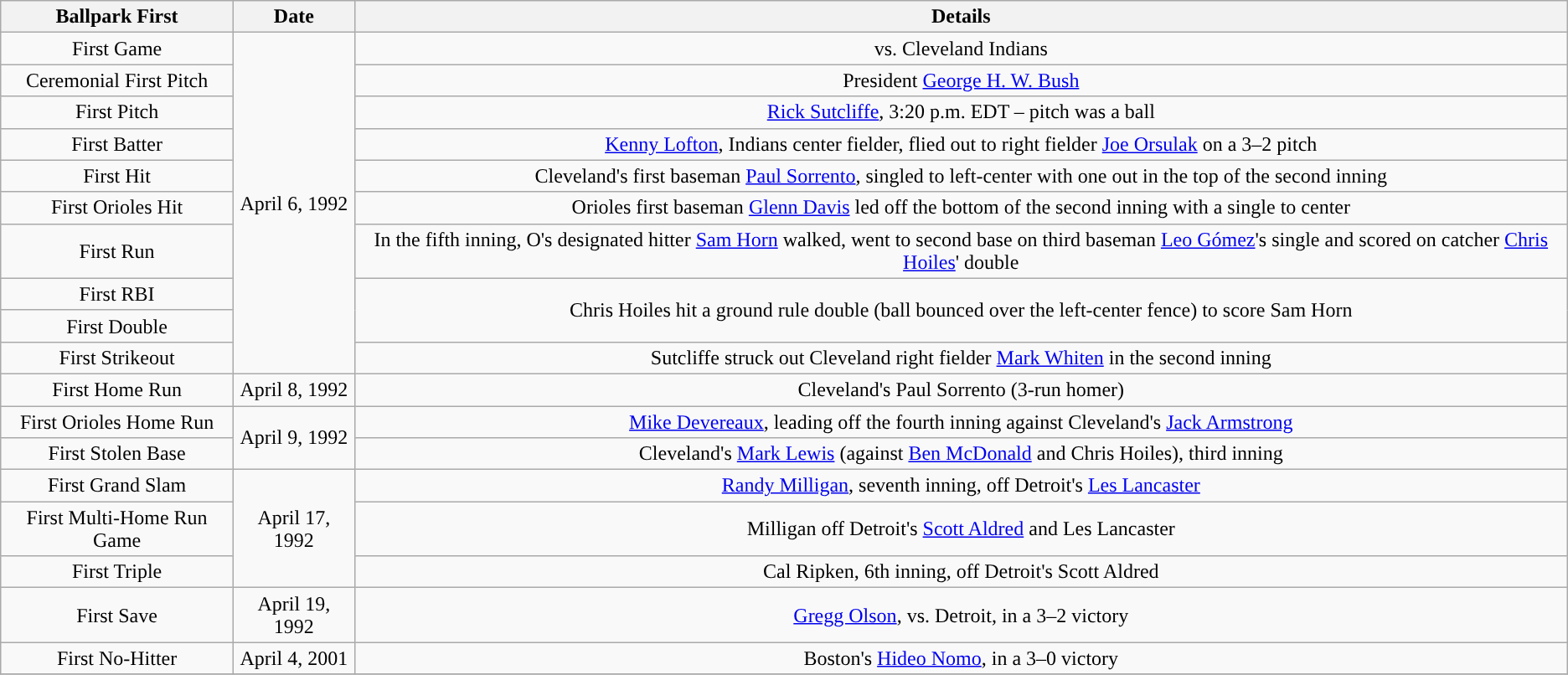<table class="wikitable sortable" style="text-align:center">
<tr>
<th style="text-align:center; ">Ballpark First</th>
<th style="text-align:center; ">Date</th>
<th style="text-align:center; ">Details</th>
</tr>
<tr>
<td>First Game</td>
<td rowspan="10">April 6, 1992</td>
<td>vs. Cleveland Indians</td>
</tr>
<tr>
<td>Ceremonial First Pitch</td>
<td>President <a href='#'>George H. W. Bush</a></td>
</tr>
<tr>
<td>First Pitch</td>
<td><a href='#'>Rick Sutcliffe</a>, 3:20 p.m. EDT – pitch was a ball</td>
</tr>
<tr>
<td>First Batter</td>
<td><a href='#'>Kenny Lofton</a>, Indians center fielder, flied out to right fielder <a href='#'>Joe Orsulak</a> on a 3–2 pitch</td>
</tr>
<tr>
<td>First Hit</td>
<td>Cleveland's first baseman <a href='#'>Paul Sorrento</a>, singled to left-center with one out in the top of the second inning</td>
</tr>
<tr>
<td>First Orioles Hit</td>
<td>Orioles first baseman <a href='#'>Glenn Davis</a> led off the bottom of the second inning with a single to center</td>
</tr>
<tr>
<td>First Run</td>
<td>In the fifth inning, O's designated hitter <a href='#'>Sam Horn</a> walked, went to second base on third baseman <a href='#'>Leo Gómez</a>'s single and scored on catcher <a href='#'>Chris Hoiles</a>' double</td>
</tr>
<tr>
<td>First RBI</td>
<td rowspan="2">Chris Hoiles hit a ground rule double (ball bounced over the left-center fence) to score Sam Horn</td>
</tr>
<tr>
<td>First Double</td>
</tr>
<tr>
<td>First Strikeout</td>
<td>Sutcliffe struck out Cleveland right fielder <a href='#'>Mark Whiten</a> in the second inning</td>
</tr>
<tr>
<td>First Home Run</td>
<td>April 8, 1992</td>
<td>Cleveland's Paul Sorrento (3-run homer)</td>
</tr>
<tr>
<td>First Orioles Home Run</td>
<td rowspan="2">April 9, 1992</td>
<td><a href='#'>Mike Devereaux</a>, leading off the fourth inning against Cleveland's <a href='#'>Jack Armstrong</a></td>
</tr>
<tr>
<td>First Stolen Base</td>
<td>Cleveland's <a href='#'>Mark Lewis</a> (against <a href='#'>Ben McDonald</a> and Chris Hoiles), third inning</td>
</tr>
<tr>
<td>First Grand Slam</td>
<td rowspan="3">April 17, 1992</td>
<td><a href='#'>Randy Milligan</a>, seventh inning, off Detroit's <a href='#'>Les Lancaster</a></td>
</tr>
<tr>
<td>First Multi-Home Run Game</td>
<td>Milligan off Detroit's <a href='#'>Scott Aldred</a> and Les Lancaster</td>
</tr>
<tr>
<td>First Triple</td>
<td>Cal Ripken, 6th inning, off Detroit's Scott Aldred</td>
</tr>
<tr>
<td>First Save</td>
<td>April 19, 1992</td>
<td><a href='#'>Gregg Olson</a>, vs. Detroit, in a 3–2 victory</td>
</tr>
<tr>
<td>First No-Hitter</td>
<td>April 4, 2001</td>
<td>Boston's <a href='#'>Hideo Nomo</a>, in a 3–0 victory</td>
</tr>
<tr>
</tr>
</table>
